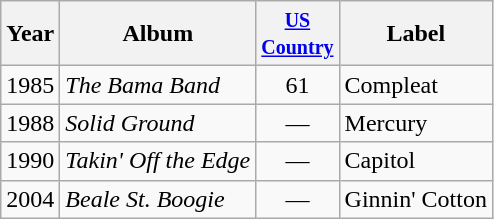<table class="wikitable">
<tr>
<th>Year</th>
<th>Album</th>
<th width="45"><small><a href='#'>US Country</a></small></th>
<th>Label</th>
</tr>
<tr>
<td>1985</td>
<td><em>The Bama Band</em></td>
<td align="center">61</td>
<td>Compleat</td>
</tr>
<tr>
<td>1988</td>
<td><em>Solid Ground</em></td>
<td align="center">—</td>
<td>Mercury</td>
</tr>
<tr>
<td>1990</td>
<td><em>Takin' Off the Edge</em></td>
<td align="center">—</td>
<td>Capitol</td>
</tr>
<tr>
<td>2004</td>
<td><em>Beale St. Boogie</em></td>
<td align="center">—</td>
<td>Ginnin' Cotton</td>
</tr>
</table>
